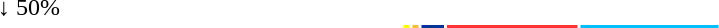<table width=73%>
<tr>
<td colspan=6 align=center>↓ 50%</td>
</tr>
<tr>
<td bgcolor=></td>
<td bgcolor=yellow width=0.42% style="color:black;"></td>
<td bgcolor=#FDBB30 width=0.42% style="color:white;"></td>
<td bgcolor=#039 width=1.67% style="color:white;"></td>
<td bgcolor=#F33 width=9.6% style="color:white;"></td>
<td bgcolor=#00BFFF width=10.04% style="color:white;"></td>
</tr>
<tr>
<td></td>
<td></td>
<td></td>
<td></td>
<td></td>
<td></td>
</tr>
</table>
